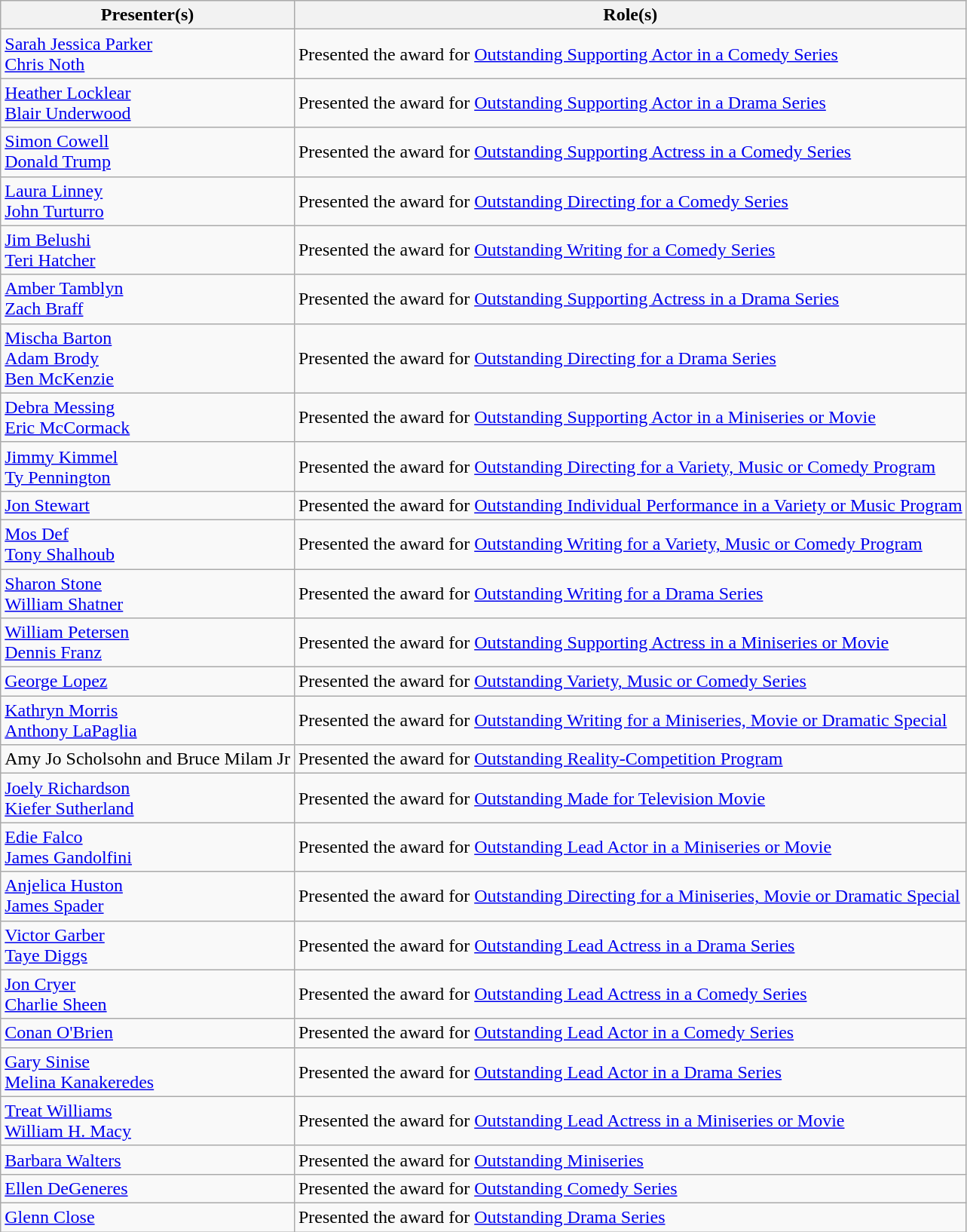<table class="wikitable">
<tr>
<th>Presenter(s)</th>
<th>Role(s)</th>
</tr>
<tr>
<td><a href='#'>Sarah Jessica Parker</a><br><a href='#'>Chris Noth</a></td>
<td>Presented the award for <a href='#'>Outstanding Supporting Actor in a Comedy Series</a></td>
</tr>
<tr>
<td><a href='#'>Heather Locklear</a><br><a href='#'>Blair Underwood</a></td>
<td>Presented the award for <a href='#'>Outstanding Supporting Actor in a Drama Series</a></td>
</tr>
<tr>
<td><a href='#'>Simon Cowell</a><br><a href='#'>Donald Trump</a></td>
<td>Presented the award for <a href='#'>Outstanding Supporting Actress in a Comedy Series</a></td>
</tr>
<tr>
<td><a href='#'>Laura Linney</a><br><a href='#'>John Turturro</a></td>
<td>Presented the award for <a href='#'>Outstanding Directing for a Comedy Series</a></td>
</tr>
<tr>
<td><a href='#'>Jim Belushi</a><br><a href='#'>Teri Hatcher</a></td>
<td>Presented the award for <a href='#'>Outstanding Writing for a Comedy Series</a></td>
</tr>
<tr>
<td><a href='#'>Amber Tamblyn</a><br><a href='#'>Zach Braff</a></td>
<td>Presented the award for <a href='#'>Outstanding Supporting Actress in a Drama Series</a></td>
</tr>
<tr>
<td><a href='#'>Mischa Barton</a><br><a href='#'>Adam Brody</a><br><a href='#'>Ben McKenzie</a></td>
<td>Presented the award for <a href='#'>Outstanding Directing for a Drama Series</a></td>
</tr>
<tr>
<td><a href='#'>Debra Messing</a><br><a href='#'>Eric McCormack</a></td>
<td>Presented the award for <a href='#'>Outstanding Supporting Actor in a Miniseries or Movie</a></td>
</tr>
<tr>
<td><a href='#'>Jimmy Kimmel</a><br><a href='#'>Ty Pennington</a></td>
<td>Presented the award for <a href='#'>Outstanding Directing for a Variety, Music or Comedy Program</a></td>
</tr>
<tr>
<td><a href='#'>Jon Stewart</a></td>
<td>Presented the award for <a href='#'>Outstanding Individual Performance in a Variety or Music Program</a></td>
</tr>
<tr>
<td><a href='#'>Mos Def</a><br><a href='#'>Tony Shalhoub</a></td>
<td>Presented the award for <a href='#'>Outstanding Writing for a Variety, Music or Comedy Program</a></td>
</tr>
<tr>
<td><a href='#'>Sharon Stone</a><br><a href='#'>William Shatner</a></td>
<td>Presented the award for <a href='#'>Outstanding Writing for a Drama Series</a></td>
</tr>
<tr>
<td><a href='#'>William Petersen</a><br><a href='#'>Dennis Franz</a></td>
<td>Presented the award for <a href='#'>Outstanding Supporting Actress in a Miniseries or Movie</a></td>
</tr>
<tr>
<td><a href='#'>George Lopez</a></td>
<td>Presented the award for <a href='#'>Outstanding Variety, Music or Comedy Series</a></td>
</tr>
<tr>
<td><a href='#'>Kathryn Morris</a><br><a href='#'>Anthony LaPaglia</a></td>
<td>Presented the award for <a href='#'>Outstanding Writing for a Miniseries, Movie or Dramatic Special</a></td>
</tr>
<tr>
<td>Amy Jo Scholsohn and Bruce Milam Jr</td>
<td>Presented the award for <a href='#'>Outstanding Reality-Competition Program</a></td>
</tr>
<tr>
<td><a href='#'>Joely Richardson</a><br><a href='#'>Kiefer Sutherland</a></td>
<td>Presented the award for <a href='#'>Outstanding Made for Television Movie</a></td>
</tr>
<tr>
<td><a href='#'>Edie Falco</a><br><a href='#'>James Gandolfini</a></td>
<td>Presented the award for <a href='#'>Outstanding Lead Actor in a Miniseries or Movie</a></td>
</tr>
<tr>
<td><a href='#'>Anjelica Huston</a><br><a href='#'>James Spader</a></td>
<td>Presented the award for <a href='#'>Outstanding Directing for a Miniseries, Movie or Dramatic Special</a></td>
</tr>
<tr>
<td><a href='#'>Victor Garber</a><br><a href='#'>Taye Diggs</a></td>
<td>Presented the award for <a href='#'>Outstanding Lead Actress in a Drama Series</a></td>
</tr>
<tr>
<td><a href='#'>Jon Cryer</a><br><a href='#'>Charlie Sheen</a></td>
<td>Presented the award for <a href='#'>Outstanding Lead Actress in a Comedy Series</a></td>
</tr>
<tr>
<td><a href='#'>Conan O'Brien</a></td>
<td>Presented the award for <a href='#'>Outstanding Lead Actor in a Comedy Series</a></td>
</tr>
<tr>
<td><a href='#'>Gary Sinise</a><br><a href='#'>Melina Kanakeredes</a></td>
<td>Presented the award for <a href='#'>Outstanding Lead Actor in a Drama Series</a></td>
</tr>
<tr>
<td><a href='#'>Treat Williams</a><br><a href='#'>William H. Macy</a></td>
<td>Presented the award for <a href='#'>Outstanding Lead Actress in a Miniseries or Movie</a></td>
</tr>
<tr>
<td><a href='#'>Barbara Walters</a></td>
<td>Presented the award for <a href='#'>Outstanding Miniseries</a></td>
</tr>
<tr>
<td><a href='#'>Ellen DeGeneres</a></td>
<td>Presented the award for <a href='#'>Outstanding Comedy Series</a></td>
</tr>
<tr>
<td><a href='#'>Glenn Close</a></td>
<td>Presented the award for <a href='#'>Outstanding Drama Series</a></td>
</tr>
</table>
